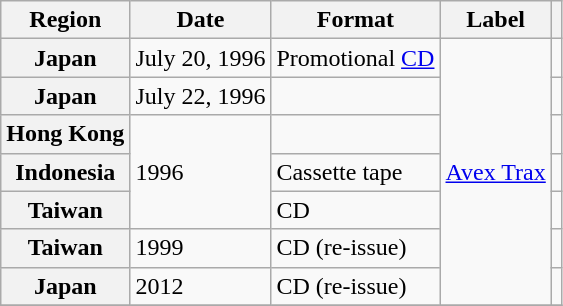<table class="wikitable plainrowheaders">
<tr>
<th scope="col">Region</th>
<th scope="col">Date</th>
<th scope="col">Format</th>
<th scope="col">Label</th>
<th scope="col"></th>
</tr>
<tr>
<th scope="row">Japan</th>
<td>July 20, 1996</td>
<td>Promotional <a href='#'>CD</a></td>
<td rowspan="7"><a href='#'>Avex Trax</a></td>
<td></td>
</tr>
<tr>
<th scope="row">Japan</th>
<td>July 22, 1996</td>
<td></td>
<td></td>
</tr>
<tr>
<th scope="row">Hong Kong</th>
<td rowspan="3">1996</td>
<td></td>
<td></td>
</tr>
<tr>
<th scope="row">Indonesia</th>
<td>Cassette tape</td>
<td></td>
</tr>
<tr>
<th scope="row">Taiwan</th>
<td>CD</td>
<td></td>
</tr>
<tr>
<th scope="row">Taiwan</th>
<td>1999</td>
<td>CD (re-issue)</td>
<td></td>
</tr>
<tr>
<th scope="row">Japan</th>
<td>2012</td>
<td>CD (re-issue)</td>
<td></td>
</tr>
<tr>
</tr>
</table>
